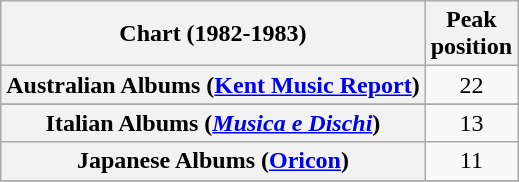<table class="wikitable sortable plainrowheaders" style="text-align:center">
<tr>
<th scope="col">Chart (1982-1983)</th>
<th scope="col">Peak<br>position</th>
</tr>
<tr>
<th scope="row">Australian Albums (<a href='#'>Kent Music Report</a>)</th>
<td>22</td>
</tr>
<tr>
</tr>
<tr>
</tr>
<tr>
</tr>
<tr>
</tr>
<tr>
<th scope="row">Italian Albums (<em><a href='#'>Musica e Dischi</a></em>)</th>
<td align="center">13</td>
</tr>
<tr>
<th scope="row">Japanese Albums (<a href='#'>Oricon</a>)</th>
<td align="center">11</td>
</tr>
<tr>
</tr>
<tr>
</tr>
<tr>
</tr>
</table>
